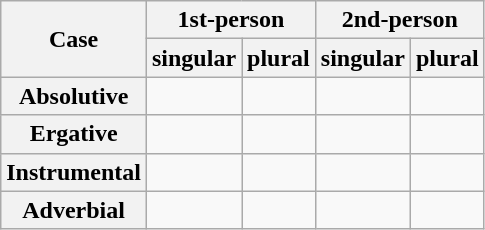<table class="wikitable">
<tr>
<th rowspan="2">Case</th>
<th colspan="2">1st-person</th>
<th colspan="2">2nd-person</th>
</tr>
<tr>
<th>singular</th>
<th>plural</th>
<th>singular</th>
<th>plural</th>
</tr>
<tr>
<th>Absolutive</th>
<td></td>
<td></td>
<td></td>
<td></td>
</tr>
<tr>
<th>Ergative</th>
<td></td>
<td></td>
<td></td>
<td></td>
</tr>
<tr>
<th>Instrumental</th>
<td></td>
<td></td>
<td></td>
<td></td>
</tr>
<tr>
<th>Adverbial</th>
<td></td>
<td></td>
<td></td>
<td></td>
</tr>
</table>
